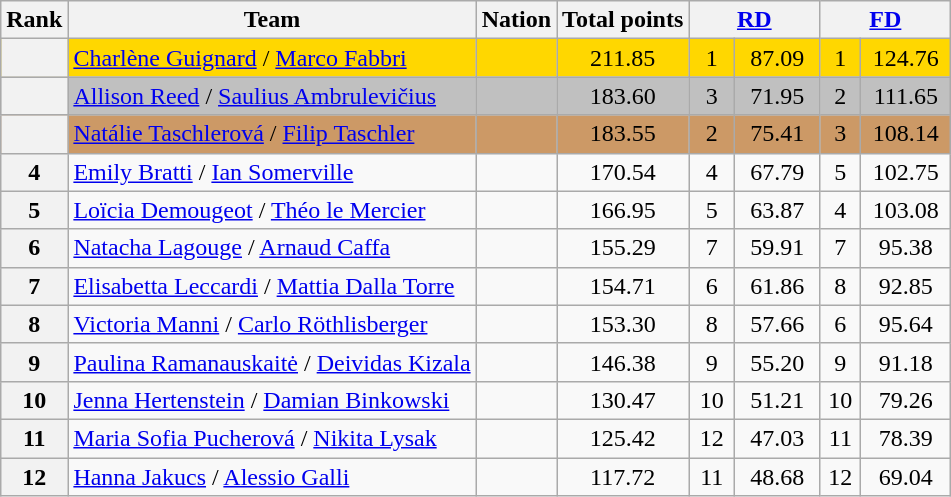<table class="wikitable sortable" style="text-align:left">
<tr>
<th scope="col">Rank</th>
<th scope="col">Team</th>
<th scope="col">Nation</th>
<th scope="col">Total points</th>
<th scope="col" colspan="2" width="80px"><a href='#'>RD</a></th>
<th scope="col" colspan="2" width="80px"><a href='#'>FD</a></th>
</tr>
<tr bgcolor="gold">
<th scope="row"></th>
<td><a href='#'>Charlène Guignard</a> / <a href='#'>Marco Fabbri</a></td>
<td></td>
<td align="center">211.85</td>
<td align="center">1</td>
<td align="center">87.09</td>
<td align="center">1</td>
<td align="center">124.76</td>
</tr>
<tr bgcolor="silver">
<th scope="row"></th>
<td><a href='#'>Allison Reed</a> / <a href='#'>Saulius Ambrulevičius</a></td>
<td></td>
<td align="center">183.60</td>
<td align="center">3</td>
<td align="center">71.95</td>
<td align="center">2</td>
<td align="center">111.65</td>
</tr>
<tr bgcolor="cc9966">
<th scope="row"></th>
<td><a href='#'>Natálie Taschlerová</a> / <a href='#'>Filip Taschler</a></td>
<td></td>
<td align="center">183.55</td>
<td align="center">2</td>
<td align="center">75.41</td>
<td align="center">3</td>
<td align="center">108.14</td>
</tr>
<tr>
<th scope="row">4</th>
<td><a href='#'>Emily Bratti</a> / <a href='#'>Ian Somerville</a></td>
<td></td>
<td align="center">170.54</td>
<td align="center">4</td>
<td align="center">67.79</td>
<td align="center">5</td>
<td align="center">102.75</td>
</tr>
<tr>
<th scope="row">5</th>
<td><a href='#'>Loïcia Demougeot</a> / <a href='#'>Théo le Mercier</a></td>
<td></td>
<td align="center">166.95</td>
<td align="center">5</td>
<td align="center">63.87</td>
<td align="center">4</td>
<td align="center">103.08</td>
</tr>
<tr>
<th scope="row">6</th>
<td><a href='#'>Natacha Lagouge</a> / <a href='#'>Arnaud Caffa</a></td>
<td></td>
<td align="center">155.29</td>
<td align="center">7</td>
<td align="center">59.91</td>
<td align="center">7</td>
<td align="center">95.38</td>
</tr>
<tr>
<th scope="row">7</th>
<td><a href='#'>Elisabetta Leccardi</a> / <a href='#'>Mattia Dalla Torre</a></td>
<td></td>
<td align="center">154.71</td>
<td align="center">6</td>
<td align="center">61.86</td>
<td align="center">8</td>
<td align="center">92.85</td>
</tr>
<tr>
<th scope="row">8</th>
<td><a href='#'>Victoria Manni</a> / <a href='#'>Carlo Röthlisberger</a></td>
<td></td>
<td align="center">153.30</td>
<td align="center">8</td>
<td align="center">57.66</td>
<td align="center">6</td>
<td align="center">95.64</td>
</tr>
<tr>
<th scope="row">9</th>
<td><a href='#'>Paulina Ramanauskaitė</a> / <a href='#'>Deividas Kizala</a></td>
<td></td>
<td align="center">146.38</td>
<td align="center">9</td>
<td align="center">55.20</td>
<td align="center">9</td>
<td align="center">91.18</td>
</tr>
<tr>
<th scope="row">10</th>
<td><a href='#'>Jenna Hertenstein</a> / <a href='#'>Damian Binkowski</a></td>
<td></td>
<td align="center">130.47</td>
<td align="center">10</td>
<td align="center">51.21</td>
<td align="center">10</td>
<td align="center">79.26</td>
</tr>
<tr>
<th scope="row">11</th>
<td><a href='#'>Maria Sofia Pucherová</a> / <a href='#'>Nikita Lysak</a></td>
<td></td>
<td align="center">125.42</td>
<td align="center">12</td>
<td align="center">47.03</td>
<td align="center">11</td>
<td align="center">78.39</td>
</tr>
<tr>
<th scope="row">12</th>
<td><a href='#'>Hanna Jakucs</a> / <a href='#'>Alessio Galli</a></td>
<td></td>
<td align="center">117.72</td>
<td align="center">11</td>
<td align="center">48.68</td>
<td align="center">12</td>
<td align="center">69.04</td>
</tr>
</table>
